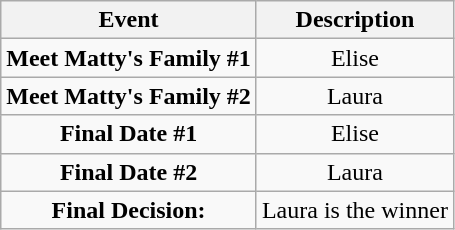<table class="wikitable sortable" style="text-align:center;">
<tr>
<th>Event</th>
<th>Description</th>
</tr>
<tr>
<td><strong>Meet Matty's Family #1</strong></td>
<td>Elise</td>
</tr>
<tr>
<td><strong>Meet Matty's Family #2</strong></td>
<td>Laura</td>
</tr>
<tr>
<td><strong>Final Date #1</strong></td>
<td>Elise</td>
</tr>
<tr>
<td><strong>Final Date #2</strong></td>
<td>Laura</td>
</tr>
<tr>
<td><strong>Final Decision:</strong></td>
<td>Laura is the winner</td>
</tr>
</table>
